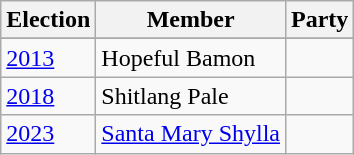<table class="wikitable sortable">
<tr>
<th>Election</th>
<th>Member</th>
<th colspan=2>Party</th>
</tr>
<tr>
</tr>
<tr>
<td><a href='#'>2013</a></td>
<td>Hopeful Bamon</td>
<td></td>
</tr>
<tr>
<td><a href='#'>2018</a></td>
<td>Shitlang Pale</td>
<td></td>
</tr>
<tr>
<td><a href='#'>2023</a></td>
<td><a href='#'>Santa Mary Shylla</a></td>
<td></td>
</tr>
</table>
